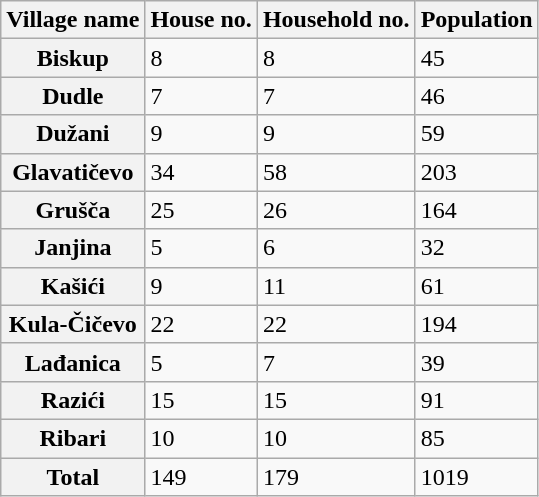<table class="wikitable" style="font-style:normal; font-size:100%; " border="1">
<tr>
<th>Village name</th>
<th>House no.</th>
<th>Household no.</th>
<th>Population</th>
</tr>
<tr>
<th>Biskup</th>
<td>8</td>
<td>8</td>
<td>45</td>
</tr>
<tr>
<th>Dudle</th>
<td>7</td>
<td>7</td>
<td>46</td>
</tr>
<tr>
<th>Dužani</th>
<td>9</td>
<td>9</td>
<td>59</td>
</tr>
<tr>
<th>Glavatičevo</th>
<td>34</td>
<td>58</td>
<td>203</td>
</tr>
<tr>
<th>Grušča</th>
<td>25</td>
<td>26</td>
<td>164</td>
</tr>
<tr>
<th>Janjina</th>
<td>5</td>
<td>6</td>
<td>32</td>
</tr>
<tr>
<th>Kašići</th>
<td>9</td>
<td>11</td>
<td>61</td>
</tr>
<tr>
<th>Kula-Čičevo</th>
<td>22</td>
<td>22</td>
<td>194</td>
</tr>
<tr>
<th>Lađanica</th>
<td>5</td>
<td>7</td>
<td>39</td>
</tr>
<tr>
<th>Razići</th>
<td>15</td>
<td>15</td>
<td>91</td>
</tr>
<tr>
<th>Ribari</th>
<td>10</td>
<td>10</td>
<td>85</td>
</tr>
<tr>
<th>Total</th>
<td>149</td>
<td>179</td>
<td>1019</td>
</tr>
</table>
